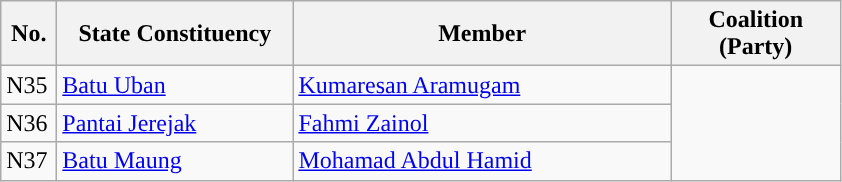<table class="wikitable">
<tr>
<th width="30">No.</th>
<th width="150">State Constituency</th>
<th width="245">Member</th>
<th width="105">Coalition (Party)</th>
</tr>
<tr>
<td>N35</td>
<td><a href='#'>Batu Uban</a></td>
<td><a href='#'>Kumaresan Aramugam</a></td>
<td rowspan=3></td>
</tr>
<tr>
<td>N36</td>
<td><a href='#'>Pantai Jerejak</a></td>
<td><a href='#'>Fahmi Zainol</a></td>
</tr>
<tr>
<td>N37</td>
<td><a href='#'>Batu Maung</a></td>
<td><a href='#'>Mohamad Abdul Hamid</a></td>
</tr>
</table>
